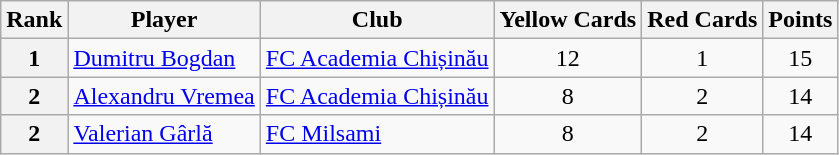<table class="wikitable">
<tr>
<th>Rank</th>
<th>Player</th>
<th>Club</th>
<th>Yellow Cards</th>
<th>Red Cards</th>
<th>Points</th>
</tr>
<tr>
<th rowspan=1 align=center>1</th>
<td> <a href='#'>Dumitru Bogdan</a></td>
<td><a href='#'>FC Academia Chișinău</a></td>
<td align=center>12</td>
<td align=center>1</td>
<td align=center>15</td>
</tr>
<tr>
<th rowspan="1" align="center">2</th>
<td> <a href='#'>Alexandru Vremea</a></td>
<td><a href='#'>FC Academia Chișinău</a></td>
<td align=center>8</td>
<td align=center>2</td>
<td align=center>14</td>
</tr>
<tr>
<th rowspan="1" align="center">2</th>
<td> <a href='#'>Valerian Gârlă</a></td>
<td><a href='#'>FC Milsami</a></td>
<td align=center>8</td>
<td align=center>2</td>
<td align=center>14</td>
</tr>
</table>
